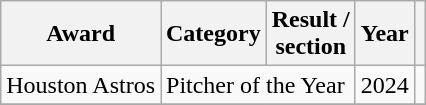<table class="wikitable">
<tr>
<th>Award</th>
<th>Category</th>
<th>Result /<br> section</th>
<th>Year</th>
<th></th>
</tr>
<tr>
<td>Houston Astros</td>
<td colspan="2">Pitcher of the Year</td>
<td style="text-align:center;">2024</td>
<td style="text-align:center;"></td>
</tr>
<tr>
</tr>
</table>
